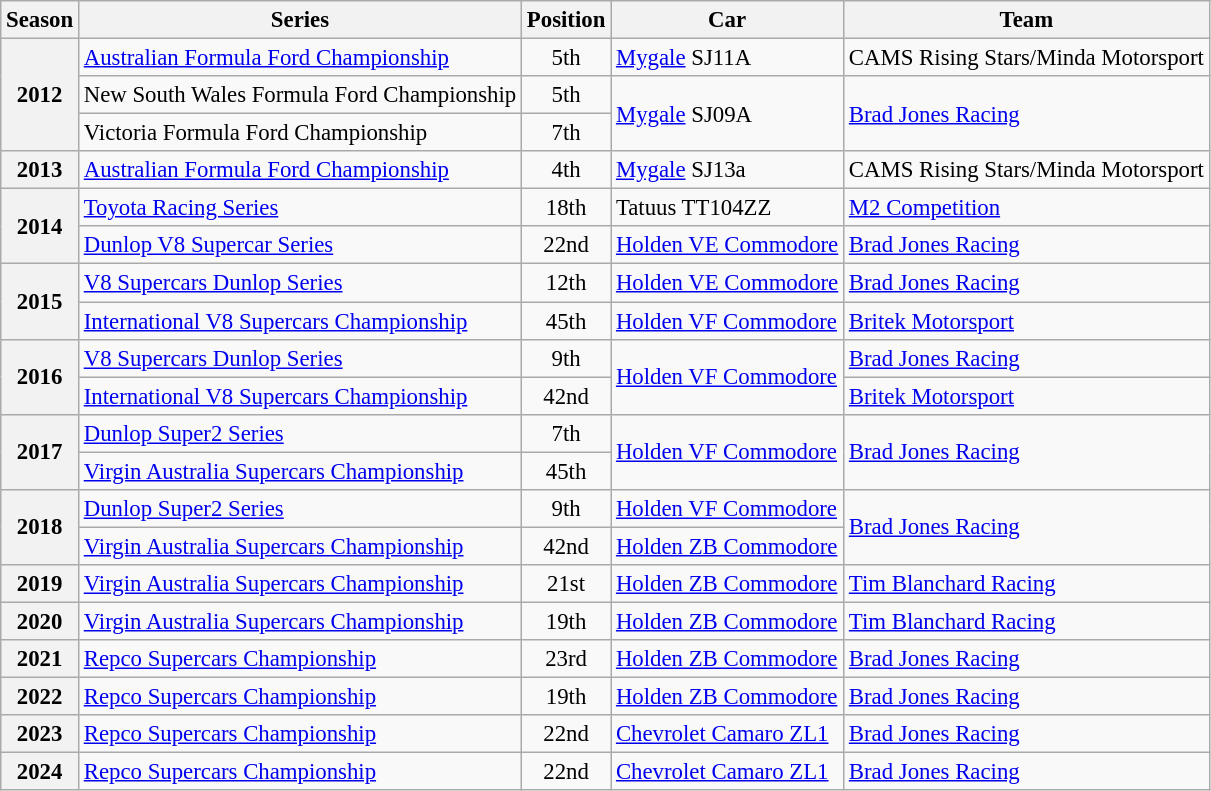<table class="wikitable" style="font-size: 95%;">
<tr>
<th>Season</th>
<th>Series</th>
<th>Position</th>
<th>Car</th>
<th>Team</th>
</tr>
<tr>
<th rowspan=3>2012</th>
<td><a href='#'>Australian Formula Ford Championship</a></td>
<td align="center">5th</td>
<td><a href='#'>Mygale</a> SJ11A</td>
<td>CAMS Rising Stars/Minda Motorsport</td>
</tr>
<tr>
<td>New South Wales Formula Ford Championship</td>
<td align="center">5th</td>
<td rowspan=2><a href='#'>Mygale</a> SJ09A</td>
<td rowspan=2><a href='#'>Brad Jones Racing</a></td>
</tr>
<tr>
<td>Victoria Formula Ford Championship</td>
<td align="center">7th</td>
</tr>
<tr>
<th>2013</th>
<td><a href='#'>Australian Formula Ford Championship</a></td>
<td align="center">4th</td>
<td><a href='#'>Mygale</a> SJ13a</td>
<td>CAMS Rising Stars/Minda Motorsport</td>
</tr>
<tr>
<th rowspan=2>2014</th>
<td><a href='#'>Toyota Racing Series</a></td>
<td align="center">18th</td>
<td>Tatuus TT104ZZ</td>
<td><a href='#'>M2 Competition</a></td>
</tr>
<tr>
<td><a href='#'>Dunlop V8 Supercar Series</a></td>
<td align="center">22nd</td>
<td><a href='#'>Holden VE Commodore</a></td>
<td><a href='#'>Brad Jones Racing</a></td>
</tr>
<tr>
<th rowspan=2>2015</th>
<td><a href='#'>V8 Supercars Dunlop Series</a></td>
<td align="center">12th</td>
<td><a href='#'>Holden VE Commodore</a></td>
<td><a href='#'>Brad Jones Racing</a></td>
</tr>
<tr>
<td><a href='#'>International V8 Supercars Championship</a></td>
<td align="center">45th</td>
<td><a href='#'>Holden VF Commodore</a></td>
<td><a href='#'>Britek Motorsport</a></td>
</tr>
<tr>
<th rowspan=2>2016</th>
<td><a href='#'>V8 Supercars Dunlop Series</a></td>
<td align="center">9th</td>
<td rowspan=2><a href='#'>Holden VF Commodore</a></td>
<td><a href='#'>Brad Jones Racing</a></td>
</tr>
<tr>
<td><a href='#'>International V8 Supercars Championship</a></td>
<td align="center">42nd</td>
<td><a href='#'>Britek Motorsport</a></td>
</tr>
<tr>
<th rowspan=2>2017</th>
<td><a href='#'>Dunlop Super2 Series</a></td>
<td align="center">7th</td>
<td rowspan=2><a href='#'>Holden VF Commodore</a></td>
<td rowspan=2><a href='#'>Brad Jones Racing</a></td>
</tr>
<tr>
<td><a href='#'>Virgin Australia Supercars Championship</a></td>
<td align="center">45th</td>
</tr>
<tr>
<th rowspan=2>2018</th>
<td><a href='#'>Dunlop Super2 Series</a></td>
<td align="center">9th</td>
<td><a href='#'>Holden VF Commodore</a></td>
<td rowspan=2><a href='#'>Brad Jones Racing</a></td>
</tr>
<tr>
<td><a href='#'>Virgin Australia Supercars Championship</a></td>
<td align="center">42nd</td>
<td><a href='#'>Holden ZB Commodore</a></td>
</tr>
<tr>
<th>2019</th>
<td><a href='#'>Virgin Australia Supercars Championship</a></td>
<td align="center">21st</td>
<td><a href='#'>Holden ZB Commodore</a></td>
<td><a href='#'>Tim Blanchard Racing</a></td>
</tr>
<tr>
<th>2020</th>
<td><a href='#'>Virgin Australia Supercars Championship</a></td>
<td align="center">19th</td>
<td><a href='#'>Holden ZB Commodore</a></td>
<td><a href='#'>Tim Blanchard Racing</a></td>
</tr>
<tr>
<th>2021</th>
<td><a href='#'>Repco Supercars Championship</a></td>
<td align="center">23rd</td>
<td><a href='#'>Holden ZB Commodore</a></td>
<td><a href='#'>Brad Jones Racing</a></td>
</tr>
<tr>
<th>2022</th>
<td><a href='#'>Repco Supercars Championship</a></td>
<td align="center">19th</td>
<td><a href='#'>Holden ZB Commodore</a></td>
<td><a href='#'>Brad Jones Racing</a></td>
</tr>
<tr>
<th>2023</th>
<td><a href='#'>Repco Supercars Championship</a></td>
<td align="center">22nd</td>
<td><a href='#'>Chevrolet Camaro ZL1</a></td>
<td><a href='#'>Brad Jones Racing</a></td>
</tr>
<tr>
<th>2024</th>
<td><a href='#'>Repco Supercars Championship</a></td>
<td align="center">22nd</td>
<td><a href='#'>Chevrolet Camaro ZL1</a></td>
<td><a href='#'>Brad Jones Racing</a></td>
</tr>
</table>
